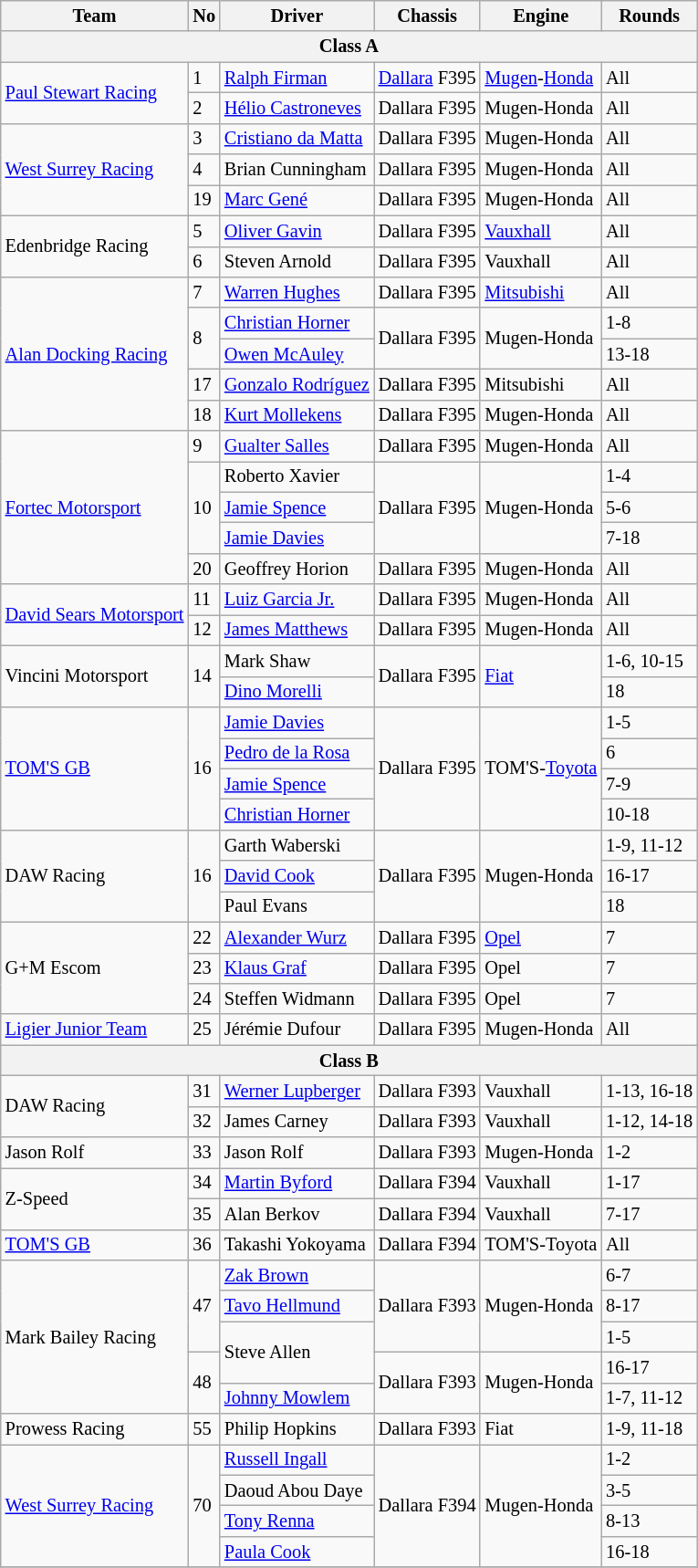<table class="wikitable" style="font-size: 85%;">
<tr>
<th>Team</th>
<th>No</th>
<th>Driver</th>
<th>Chassis</th>
<th>Engine</th>
<th>Rounds</th>
</tr>
<tr>
<th colspan=6>Class A</th>
</tr>
<tr>
<td rowspan=2> <a href='#'>Paul Stewart Racing</a></td>
<td>1</td>
<td> <a href='#'>Ralph Firman</a></td>
<td nowrap><a href='#'>Dallara</a> F395</td>
<td><a href='#'>Mugen</a>-<a href='#'>Honda</a></td>
<td>All</td>
</tr>
<tr>
<td>2</td>
<td> <a href='#'>Hélio Castroneves</a></td>
<td>Dallara F395</td>
<td>Mugen-Honda</td>
<td>All</td>
</tr>
<tr>
<td rowspan=3> <a href='#'>West Surrey Racing</a></td>
<td>3</td>
<td> <a href='#'>Cristiano da Matta</a></td>
<td>Dallara F395</td>
<td>Mugen-Honda</td>
<td>All</td>
</tr>
<tr>
<td>4</td>
<td> Brian Cunningham</td>
<td>Dallara F395</td>
<td>Mugen-Honda</td>
<td>All</td>
</tr>
<tr>
<td>19</td>
<td> <a href='#'>Marc Gené</a></td>
<td>Dallara F395</td>
<td>Mugen-Honda</td>
<td>All</td>
</tr>
<tr>
<td rowspan=2> Edenbridge Racing</td>
<td>5</td>
<td> <a href='#'>Oliver Gavin</a></td>
<td>Dallara F395</td>
<td><a href='#'>Vauxhall</a></td>
<td>All</td>
</tr>
<tr>
<td>6</td>
<td> Steven Arnold</td>
<td>Dallara F395</td>
<td>Vauxhall</td>
<td>All</td>
</tr>
<tr>
<td rowspan=5> <a href='#'>Alan Docking Racing</a></td>
<td>7</td>
<td> <a href='#'>Warren Hughes</a></td>
<td>Dallara F395</td>
<td><a href='#'>Mitsubishi</a></td>
<td>All</td>
</tr>
<tr>
<td rowspan=2>8</td>
<td> <a href='#'>Christian Horner</a></td>
<td rowspan=2>Dallara F395</td>
<td rowspan=2>Mugen-Honda</td>
<td>1-8</td>
</tr>
<tr>
<td> <a href='#'>Owen McAuley</a></td>
<td>13-18</td>
</tr>
<tr>
<td>17</td>
<td nowrap> <a href='#'>Gonzalo Rodríguez</a></td>
<td>Dallara F395</td>
<td>Mitsubishi</td>
<td>All</td>
</tr>
<tr>
<td>18</td>
<td> <a href='#'>Kurt Mollekens</a></td>
<td>Dallara F395</td>
<td>Mugen-Honda</td>
<td>All</td>
</tr>
<tr>
<td rowspan=5> <a href='#'>Fortec Motorsport</a></td>
<td>9</td>
<td> <a href='#'>Gualter Salles</a></td>
<td>Dallara F395</td>
<td>Mugen-Honda</td>
<td>All</td>
</tr>
<tr>
<td rowspan=3>10</td>
<td> Roberto Xavier</td>
<td rowspan=3>Dallara F395</td>
<td rowspan=3>Mugen-Honda</td>
<td>1-4</td>
</tr>
<tr>
<td> <a href='#'>Jamie Spence</a></td>
<td>5-6</td>
</tr>
<tr>
<td> <a href='#'>Jamie Davies</a></td>
<td>7-18</td>
</tr>
<tr>
<td>20</td>
<td> Geoffrey Horion</td>
<td>Dallara F395</td>
<td>Mugen-Honda</td>
<td>All</td>
</tr>
<tr>
<td rowspan=2 nowrap> <a href='#'>David Sears Motorsport</a></td>
<td>11</td>
<td> <a href='#'>Luiz Garcia Jr.</a></td>
<td>Dallara F395</td>
<td>Mugen-Honda</td>
<td>All</td>
</tr>
<tr>
<td>12</td>
<td> <a href='#'>James Matthews</a></td>
<td>Dallara F395</td>
<td>Mugen-Honda</td>
<td>All</td>
</tr>
<tr>
<td rowspan=2> Vincini Motorsport</td>
<td rowspan=2>14</td>
<td> Mark Shaw</td>
<td rowspan=2>Dallara F395</td>
<td rowspan=2><a href='#'>Fiat</a></td>
<td>1-6, 10-15</td>
</tr>
<tr>
<td> <a href='#'>Dino Morelli</a></td>
<td>18</td>
</tr>
<tr>
<td rowspan=4> <a href='#'>TOM'S GB</a></td>
<td rowspan=4>16</td>
<td> <a href='#'>Jamie Davies</a></td>
<td rowspan=4>Dallara F395</td>
<td rowspan=4>TOM'S-<a href='#'>Toyota</a></td>
<td>1-5</td>
</tr>
<tr>
<td> <a href='#'>Pedro de la Rosa</a></td>
<td>6</td>
</tr>
<tr>
<td> <a href='#'>Jamie Spence</a></td>
<td>7-9</td>
</tr>
<tr>
<td> <a href='#'>Christian Horner</a></td>
<td>10-18</td>
</tr>
<tr>
<td rowspan=3> DAW Racing</td>
<td rowspan=3>16</td>
<td> Garth Waberski</td>
<td rowspan=3>Dallara F395</td>
<td rowspan=3>Mugen-Honda</td>
<td>1-9, 11-12</td>
</tr>
<tr>
<td> <a href='#'>David Cook</a></td>
<td>16-17</td>
</tr>
<tr>
<td> Paul Evans</td>
<td>18</td>
</tr>
<tr>
<td rowspan=3> G+M Escom</td>
<td>22</td>
<td> <a href='#'>Alexander Wurz</a></td>
<td>Dallara F395</td>
<td><a href='#'>Opel</a></td>
<td>7</td>
</tr>
<tr>
<td>23</td>
<td> <a href='#'>Klaus Graf</a></td>
<td>Dallara F395</td>
<td>Opel</td>
<td>7</td>
</tr>
<tr>
<td>24</td>
<td> Steffen Widmann</td>
<td>Dallara F395</td>
<td>Opel</td>
<td>7</td>
</tr>
<tr>
<td> <a href='#'>Ligier Junior Team</a></td>
<td>25</td>
<td> Jérémie Dufour</td>
<td>Dallara F395</td>
<td>Mugen-Honda</td>
<td>All</td>
</tr>
<tr>
<th colspan=6>Class B</th>
</tr>
<tr>
<td rowspan=2> DAW Racing</td>
<td>31</td>
<td> <a href='#'>Werner Lupberger</a></td>
<td>Dallara F393</td>
<td>Vauxhall</td>
<td nowrap>1-13, 16-18</td>
</tr>
<tr>
<td>32</td>
<td> James Carney</td>
<td>Dallara F393</td>
<td>Vauxhall</td>
<td>1-12, 14-18</td>
</tr>
<tr>
<td> Jason Rolf</td>
<td>33</td>
<td> Jason Rolf</td>
<td>Dallara F393</td>
<td>Mugen-Honda</td>
<td>1-2</td>
</tr>
<tr>
<td rowspan=2> Z-Speed</td>
<td>34</td>
<td> <a href='#'>Martin Byford</a></td>
<td>Dallara F394</td>
<td>Vauxhall</td>
<td>1-17</td>
</tr>
<tr>
<td>35</td>
<td> Alan Berkov</td>
<td>Dallara F394</td>
<td>Vauxhall</td>
<td>7-17</td>
</tr>
<tr>
<td> <a href='#'>TOM'S GB</a></td>
<td>36</td>
<td> Takashi Yokoyama</td>
<td>Dallara F394</td>
<td>TOM'S-Toyota</td>
<td>All</td>
</tr>
<tr>
<td rowspan=5> Mark Bailey Racing</td>
<td rowspan=3>47</td>
<td> <a href='#'>Zak Brown</a></td>
<td rowspan=3>Dallara F393</td>
<td rowspan=3>Mugen-Honda</td>
<td>6-7</td>
</tr>
<tr>
<td> <a href='#'>Tavo Hellmund</a></td>
<td>8-17</td>
</tr>
<tr>
<td rowspan=2> Steve Allen</td>
<td>1-5</td>
</tr>
<tr>
<td rowspan=2>48</td>
<td rowspan=2>Dallara F393</td>
<td rowspan=2>Mugen-Honda</td>
<td>16-17</td>
</tr>
<tr>
<td> <a href='#'>Johnny Mowlem</a></td>
<td>1-7, 11-12</td>
</tr>
<tr>
<td> Prowess Racing</td>
<td>55</td>
<td> Philip Hopkins</td>
<td>Dallara F393</td>
<td>Fiat</td>
<td>1-9, 11-18</td>
</tr>
<tr>
<td rowspan=4> <a href='#'>West Surrey Racing</a></td>
<td rowspan=4>70</td>
<td> <a href='#'>Russell Ingall</a></td>
<td rowspan=4>Dallara F394</td>
<td rowspan=4>Mugen-Honda</td>
<td>1-2</td>
</tr>
<tr>
<td> Daoud Abou Daye</td>
<td>3-5</td>
</tr>
<tr>
<td> <a href='#'>Tony Renna</a></td>
<td>8-13</td>
</tr>
<tr>
<td> <a href='#'>Paula Cook</a></td>
<td>16-18</td>
</tr>
<tr>
</tr>
</table>
